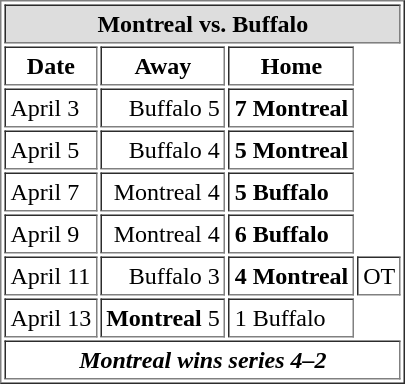<table cellpadding="3" border="1">
<tr>
<th bgcolor="#DDDDDD" colspan="4">Montreal vs. Buffalo</th>
</tr>
<tr>
<th>Date</th>
<th>Away</th>
<th>Home</th>
</tr>
<tr>
<td>April 3</td>
<td align="right">Buffalo 5</td>
<td><strong>7 Montreal</strong></td>
</tr>
<tr>
<td>April 5</td>
<td align="right">Buffalo 4</td>
<td><strong>5 Montreal</strong></td>
</tr>
<tr>
<td>April 7</td>
<td align="right">Montreal 4</td>
<td><strong>5 Buffalo</strong></td>
</tr>
<tr>
<td>April 9</td>
<td align="right">Montreal 4</td>
<td><strong>6 Buffalo</strong></td>
</tr>
<tr>
<td>April 11</td>
<td align="right">Buffalo 3</td>
<td><strong>4 Montreal</strong></td>
<td>OT</td>
</tr>
<tr>
<td>April 13</td>
<td align="right"><strong>Montreal</strong> 5</td>
<td>1 Buffalo</td>
</tr>
<tr>
<td align="center" colspan="4"><strong><em>Montreal wins series 4–2</em></strong></td>
</tr>
</table>
